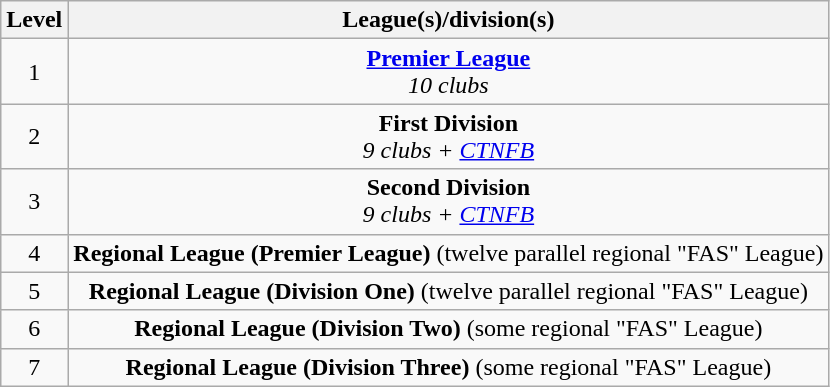<table class="wikitable" style="text-align: center;">
<tr>
<th>Level</th>
<th colspan="12">League(s)/division(s)</th>
</tr>
<tr>
<td>1</td>
<td colspan="12"><strong><a href='#'>Premier League</a></strong><br><em>10 clubs</em></td>
</tr>
<tr>
<td>2</td>
<td colspan="12"><strong>First Division</strong><br><em>9 clubs + <a href='#'>CTNFB</a></em></td>
</tr>
<tr>
<td>3</td>
<td colspan="12"><strong>Second Division</strong><br><em>9 clubs + <a href='#'>CTNFB</a></em></td>
</tr>
<tr>
<td>4</td>
<td colspan="12"><strong>Regional League (Premier League)</strong> (twelve parallel regional "FAS" League) <br></td>
</tr>
<tr>
<td>5</td>
<td colspan="12"><strong>Regional League (Division One)</strong> (twelve parallel regional "FAS" League) <br></td>
</tr>
<tr>
<td>6</td>
<td colspan="12"><strong>Regional League (Division Two)</strong> (some regional "FAS" League) <br></td>
</tr>
<tr>
<td>7</td>
<td colspan="12"><strong>Regional League (Division Three)</strong> (some regional "FAS" League) <br></td>
</tr>
</table>
